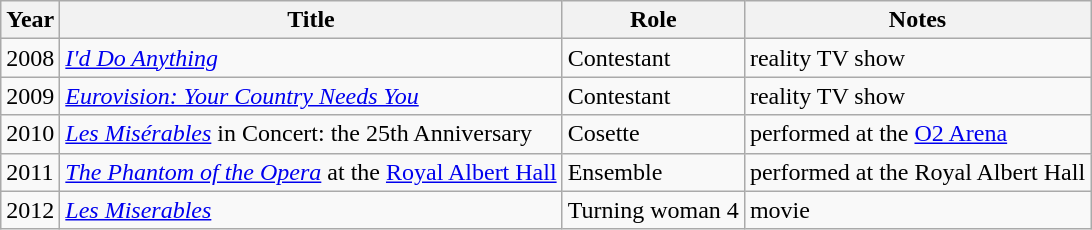<table class="wikitable">
<tr>
<th>Year</th>
<th>Title</th>
<th>Role</th>
<th>Notes</th>
</tr>
<tr>
<td>2008</td>
<td><em><a href='#'>I'd Do Anything</a></em></td>
<td>Contestant</td>
<td>reality TV show</td>
</tr>
<tr>
<td>2009</td>
<td><em><a href='#'>Eurovision: Your Country Needs You</a></em></td>
<td>Contestant</td>
<td>reality TV show</td>
</tr>
<tr>
<td>2010</td>
<td><em><a href='#'>Les Misérables</a></em> in Concert: the 25th Anniversary</td>
<td>Cosette</td>
<td>performed at the <a href='#'>O2 Arena</a></td>
</tr>
<tr>
<td>2011</td>
<td><a href='#'><em>The Phantom of the Opera</em></a> at the <a href='#'>Royal Albert Hall</a></td>
<td>Ensemble</td>
<td>performed at the Royal Albert Hall</td>
</tr>
<tr>
<td>2012</td>
<td><a href='#'><em>Les Miserables</em></a></td>
<td>Turning woman 4</td>
<td>movie</td>
</tr>
</table>
